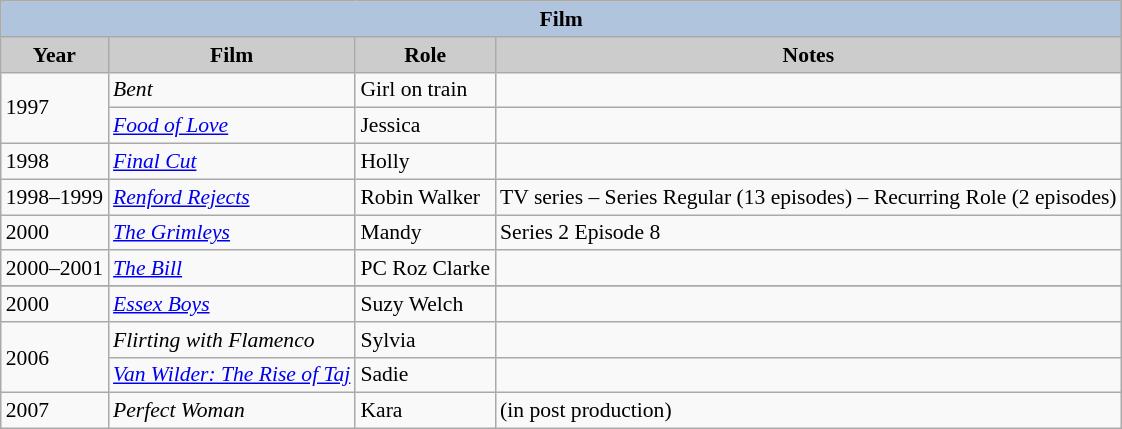<table class="wikitable" style="font-size: 90%;" ;>
<tr style="text-align:center;">
<th colspan=4 style="background:#b0c4de;">Film</th>
</tr>
<tr style="text-align:center;">
<th style="background:#ccc;">Year</th>
<th style="background:#ccc;">Film</th>
<th style="background:#ccc;">Role</th>
<th style="background:#ccc;">Notes</th>
</tr>
<tr>
<td rowspan="2">1997</td>
<td><em>Bent</em></td>
<td>Girl on train</td>
<td></td>
</tr>
<tr>
<td><em><a href='#'>Food of Love</a></em></td>
<td>Jessica</td>
<td></td>
</tr>
<tr>
<td rowspan="1">1998</td>
<td><em><a href='#'>Final Cut</a></em></td>
<td>Holly</td>
<td></td>
</tr>
<tr>
<td rowspan="1">1998–1999</td>
<td><em><a href='#'>Renford Rejects</a></em></td>
<td>Robin Walker</td>
<td>TV series – Series Regular (13 episodes) – Recurring Role (2 episodes)</td>
</tr>
<tr>
<td>2000</td>
<td><em><a href='#'>The Grimleys</a></em></td>
<td>Mandy</td>
<td>Series 2 Episode 8</td>
</tr>
<tr>
<td>2000–2001</td>
<td><em><a href='#'>The Bill</a></em></td>
<td>PC Roz Clarke</td>
<td></td>
</tr>
<tr>
</tr>
<tr>
<td>2000</td>
<td><em><a href='#'>Essex Boys</a></em></td>
<td>Suzy Welch</td>
<td></td>
</tr>
<tr>
<td rowspan="2">2006</td>
<td><em>Flirting with Flamenco</em></td>
<td>Sylvia</td>
<td></td>
</tr>
<tr>
<td><em><a href='#'>Van Wilder: The Rise of Taj</a></em></td>
<td>Sadie</td>
<td></td>
</tr>
<tr>
<td>2007</td>
<td><em>Perfect Woman</em></td>
<td>Kara</td>
<td>(in post production)</td>
</tr>
</table>
